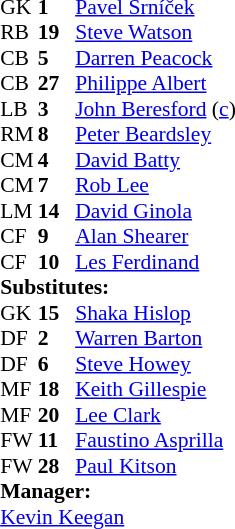<table style="font-size: 90%" cellspacing="0" cellpadding="0" align=center>
<tr>
<td colspan="4"></td>
</tr>
<tr>
<th width="25"></th>
<th width="25"></th>
</tr>
<tr>
<td>GK</td>
<td><strong>1</strong></td>
<td> <a href='#'>Pavel Srníček</a></td>
</tr>
<tr>
<td>RB</td>
<td><strong>19</strong></td>
<td> <a href='#'>Steve Watson</a></td>
</tr>
<tr>
<td>CB</td>
<td><strong>5</strong></td>
<td> <a href='#'>Darren Peacock</a></td>
</tr>
<tr>
<td>CB</td>
<td><strong>27</strong></td>
<td> <a href='#'>Philippe Albert</a></td>
<td></td>
</tr>
<tr>
<td>LB</td>
<td><strong>3</strong></td>
<td> <a href='#'>John Beresford</a> (<a href='#'>c</a>)</td>
</tr>
<tr>
<td>RM</td>
<td><strong>8</strong></td>
<td> <a href='#'>Peter Beardsley</a></td>
<td></td>
<td></td>
</tr>
<tr>
<td>CM</td>
<td><strong>4</strong></td>
<td> <a href='#'>David Batty</a></td>
</tr>
<tr>
<td>CM</td>
<td><strong>7</strong></td>
<td> <a href='#'>Rob Lee</a></td>
</tr>
<tr>
<td>LM</td>
<td><strong>14</strong></td>
<td> <a href='#'>David Ginola</a></td>
<td></td>
<td></td>
</tr>
<tr>
<td>CF</td>
<td><strong>9</strong></td>
<td> <a href='#'>Alan Shearer</a></td>
</tr>
<tr>
<td>CF</td>
<td><strong>10</strong></td>
<td> <a href='#'>Les Ferdinand</a></td>
</tr>
<tr>
<td colspan="4"><strong>Substitutes:</strong></td>
</tr>
<tr>
<td>GK</td>
<td><strong>15</strong></td>
<td> <a href='#'>Shaka Hislop</a></td>
</tr>
<tr>
<td>DF</td>
<td><strong>2</strong></td>
<td> <a href='#'>Warren Barton</a></td>
</tr>
<tr>
<td>DF</td>
<td><strong>6</strong></td>
<td> <a href='#'>Steve Howey</a></td>
</tr>
<tr>
<td>MF</td>
<td><strong>18</strong></td>
<td> <a href='#'>Keith Gillespie</a></td>
<td></td>
<td></td>
</tr>
<tr>
<td>MF</td>
<td><strong>20</strong></td>
<td> <a href='#'>Lee Clark</a></td>
</tr>
<tr>
<td>FW</td>
<td><strong>11</strong></td>
<td> <a href='#'>Faustino Asprilla</a></td>
<td></td>
<td></td>
</tr>
<tr>
<td>FW</td>
<td><strong>28</strong></td>
<td> <a href='#'>Paul Kitson</a></td>
</tr>
<tr>
<td colspan="4"><strong>Manager:</strong></td>
</tr>
<tr>
<td colspan="4"> <a href='#'>Kevin Keegan</a></td>
</tr>
</table>
